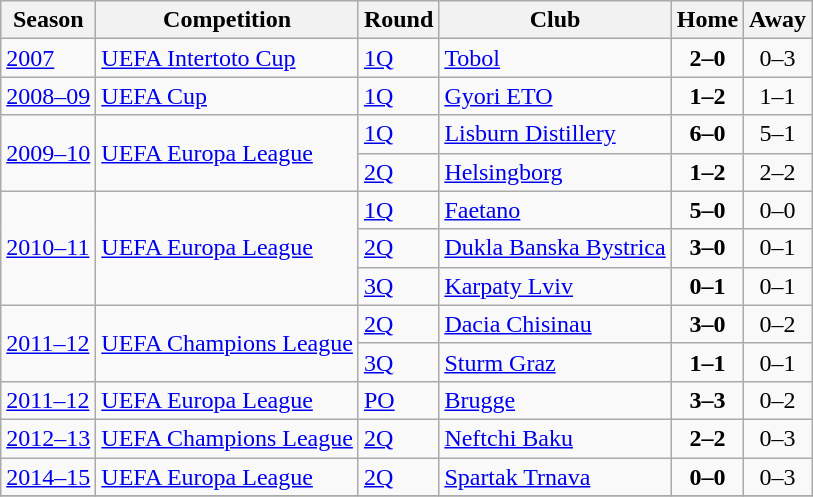<table class="wikitable">
<tr>
<th>Season</th>
<th>Competition</th>
<th>Round</th>
<th>Club</th>
<th>Home</th>
<th>Away</th>
</tr>
<tr>
<td><a href='#'>2007</a></td>
<td><a href='#'>UEFA Intertoto Cup</a></td>
<td><a href='#'>1Q</a></td>
<td> <a href='#'>Tobol</a></td>
<td style="text-align:center;"><strong>2–0</strong></td>
<td style="text-align:center;">0–3</td>
</tr>
<tr>
<td><a href='#'>2008–09</a></td>
<td><a href='#'>UEFA Cup</a></td>
<td><a href='#'>1Q</a></td>
<td> <a href='#'>Gyori ETO</a></td>
<td style="text-align:center;"><strong>1–2</strong></td>
<td style="text-align:center;">1–1</td>
</tr>
<tr>
<td rowspan="2"><a href='#'>2009–10</a></td>
<td rowspan="2"><a href='#'>UEFA Europa League</a></td>
<td><a href='#'>1Q</a></td>
<td> <a href='#'>Lisburn Distillery</a></td>
<td style="text-align:center;"><strong>6–0</strong></td>
<td style="text-align:center;">5–1</td>
</tr>
<tr>
<td><a href='#'>2Q</a></td>
<td> <a href='#'>Helsingborg</a></td>
<td style="text-align:center;"><strong>1–2</strong></td>
<td style="text-align:center;">2–2</td>
</tr>
<tr>
<td rowspan="3"><a href='#'>2010–11</a></td>
<td rowspan="3"><a href='#'>UEFA Europa League</a></td>
<td><a href='#'>1Q</a></td>
<td> <a href='#'>Faetano</a></td>
<td style="text-align:center;"><strong>5–0</strong></td>
<td style="text-align:center;">0–0</td>
</tr>
<tr>
<td><a href='#'>2Q</a></td>
<td> <a href='#'>Dukla Banska Bystrica</a></td>
<td style="text-align:center;"><strong>3–0</strong></td>
<td style="text-align:center;">0–1</td>
</tr>
<tr>
<td><a href='#'>3Q</a></td>
<td> <a href='#'>Karpaty Lviv</a></td>
<td style="text-align:center;"><strong>0–1</strong></td>
<td style="text-align:center;">0–1</td>
</tr>
<tr>
<td rowspan="2"><a href='#'>2011–12</a></td>
<td rowspan="2"><a href='#'>UEFA Champions League</a></td>
<td><a href='#'>2Q</a></td>
<td> <a href='#'>Dacia Chisinau</a></td>
<td style="text-align:center;"><strong>3–0</strong></td>
<td style="text-align:center;">0–2</td>
</tr>
<tr>
<td><a href='#'>3Q</a></td>
<td> <a href='#'>Sturm Graz</a></td>
<td style="text-align:center;"><strong>1–1</strong></td>
<td style="text-align:center;">0–1</td>
</tr>
<tr>
<td><a href='#'>2011–12</a></td>
<td><a href='#'>UEFA Europa League</a></td>
<td><a href='#'>PO</a></td>
<td> <a href='#'>Brugge</a></td>
<td style="text-align:center;"><strong>3–3</strong></td>
<td style="text-align:center;">0–2</td>
</tr>
<tr>
<td><a href='#'>2012–13</a></td>
<td><a href='#'>UEFA Champions League</a></td>
<td><a href='#'>2Q</a></td>
<td> <a href='#'>Neftchi Baku</a></td>
<td style="text-align:center;"><strong>2–2</strong></td>
<td style="text-align:center;">0–3</td>
</tr>
<tr>
<td rowspan="1"><a href='#'>2014–15</a></td>
<td rowspan="1"><a href='#'>UEFA Europa League</a></td>
<td><a href='#'>2Q</a></td>
<td> <a href='#'>Spartak Trnava</a></td>
<td style="text-align:center;"><strong>0–0</strong></td>
<td style="text-align:center;">0–3</td>
</tr>
<tr>
</tr>
</table>
